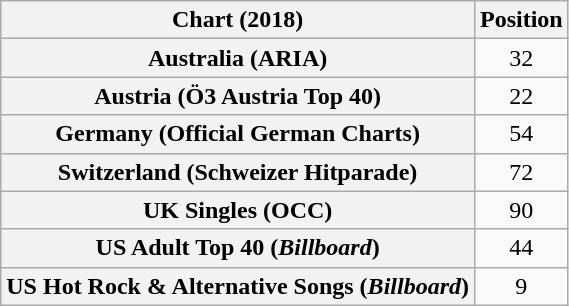<table class="wikitable plainrowheaders sortable" style="text-align:center">
<tr>
<th scope="col">Chart (2018)</th>
<th scope="col">Position</th>
</tr>
<tr>
<th scope="row">Australia (ARIA)</th>
<td>32</td>
</tr>
<tr>
<th scope="row">Austria (Ö3 Austria Top 40)</th>
<td>22</td>
</tr>
<tr>
<th scope="row">Germany (Official German Charts)</th>
<td>54</td>
</tr>
<tr>
<th scope="row">Switzerland (Schweizer Hitparade)</th>
<td>72</td>
</tr>
<tr>
<th scope="row">UK Singles (OCC)</th>
<td>90</td>
</tr>
<tr>
<th scope="row">US Adult Top 40 (<em>Billboard</em>)</th>
<td>44</td>
</tr>
<tr>
<th scope="row">US Hot Rock & Alternative Songs (<em>Billboard</em>)</th>
<td>9</td>
</tr>
</table>
